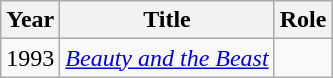<table class="wikitable sortable">
<tr>
<th>Year</th>
<th>Title</th>
<th>Role</th>
</tr>
<tr>
<td>1993</td>
<td><em><a href='#'>Beauty and the Beast</a></em></td>
<td></td>
</tr>
</table>
